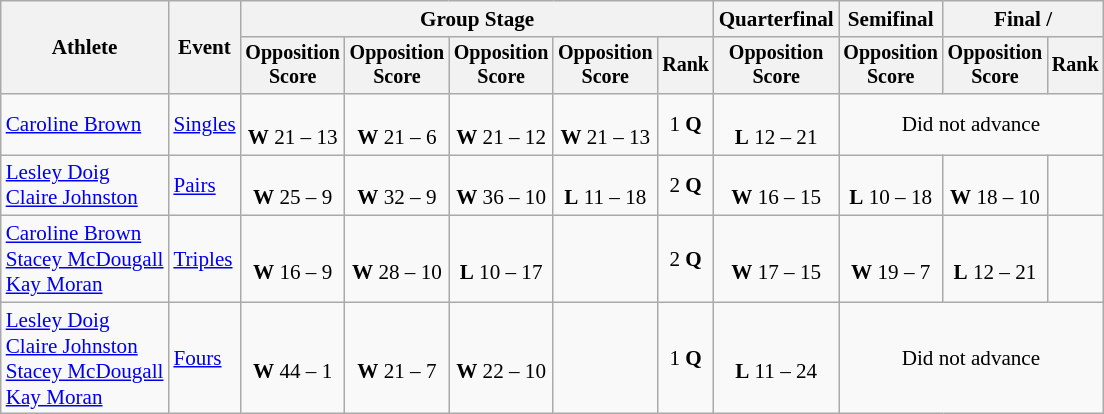<table class="wikitable" style="font-size:88%">
<tr>
<th rowspan=2>Athlete</th>
<th rowspan=2>Event</th>
<th colspan=5>Group Stage</th>
<th>Quarterfinal</th>
<th>Semifinal</th>
<th colspan=2>Final / </th>
</tr>
<tr style="font-size:95%">
<th>Opposition<br>Score</th>
<th>Opposition<br>Score</th>
<th>Opposition<br>Score</th>
<th>Opposition<br>Score</th>
<th>Rank</th>
<th>Opposition<br>Score</th>
<th>Opposition<br>Score</th>
<th>Opposition<br>Score</th>
<th>Rank</th>
</tr>
<tr align=center>
<td align=left><a href='#'>Caroline Brown</a></td>
<td align=left><a href='#'>Singles</a></td>
<td><br><strong>W</strong> 21 – 13</td>
<td><br><strong>W</strong> 21 – 6</td>
<td><br><strong>W</strong> 21 – 12</td>
<td><br><strong>W</strong> 21 – 13</td>
<td>1 <strong>Q</strong></td>
<td><br><strong>L</strong> 12 – 21</td>
<td colspan=3>Did not advance</td>
</tr>
<tr align=center>
<td align=left><a href='#'>Lesley Doig</a><br><a href='#'>Claire Johnston</a></td>
<td align=left><a href='#'>Pairs</a></td>
<td><br><strong>W</strong> 25 – 9</td>
<td><br><strong>W</strong> 32 – 9</td>
<td><br><strong>W</strong> 36 – 10</td>
<td><br><strong>L</strong> 11 – 18</td>
<td>2 <strong>Q</strong></td>
<td><br><strong>W</strong> 16 – 15</td>
<td><br><strong>L</strong> 10 – 18</td>
<td><br><strong>W</strong> 18 – 10</td>
<td></td>
</tr>
<tr align=center>
<td align=left><a href='#'>Caroline Brown</a><br><a href='#'>Stacey McDougall</a><br><a href='#'>Kay Moran</a></td>
<td align=left><a href='#'>Triples</a></td>
<td><br><strong>W</strong> 16 – 9</td>
<td><br><strong>W</strong> 28 – 10</td>
<td><br><strong>L</strong> 10 – 17</td>
<td></td>
<td>2 <strong>Q</strong></td>
<td><br> <strong>W</strong> 17 – 15</td>
<td><br> <strong>W</strong> 19 – 7</td>
<td><br> <strong>L</strong> 12 – 21</td>
<td></td>
</tr>
<tr align=center>
<td align=left><a href='#'>Lesley Doig</a><br><a href='#'>Claire Johnston</a><br><a href='#'>Stacey McDougall</a><br><a href='#'>Kay Moran</a></td>
<td align=left><a href='#'>Fours</a></td>
<td><br><strong>W</strong> 44 – 1</td>
<td><br><strong>W</strong> 21 – 7</td>
<td><br><strong>W</strong> 22 – 10</td>
<td></td>
<td>1 <strong>Q</strong></td>
<td><br> <strong>L</strong> 11 – 24</td>
<td colspan=3>Did not advance</td>
</tr>
</table>
